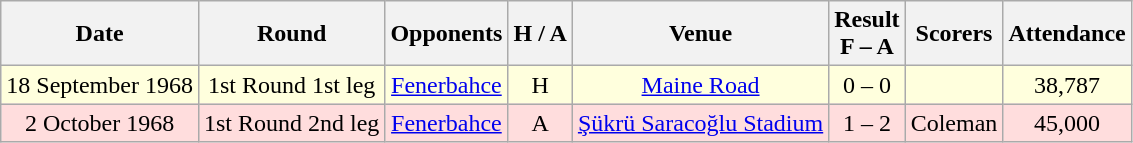<table class="wikitable" style="text-align:center">
<tr>
<th>Date</th>
<th>Round</th>
<th>Opponents</th>
<th>H / A</th>
<th>Venue</th>
<th>Result<br>F – A</th>
<th>Scorers</th>
<th>Attendance</th>
</tr>
<tr bgcolor="#ffffdd">
<td>18 September 1968</td>
<td>1st Round 1st leg</td>
<td><a href='#'>Fenerbahce</a></td>
<td>H</td>
<td><a href='#'>Maine Road</a></td>
<td>0 – 0</td>
<td></td>
<td>38,787</td>
</tr>
<tr bgcolor="#ffdddd">
<td>2 October 1968</td>
<td>1st Round 2nd leg</td>
<td><a href='#'>Fenerbahce</a></td>
<td>A</td>
<td><a href='#'>Şükrü Saracoğlu Stadium</a></td>
<td>1 – 2</td>
<td>Coleman</td>
<td>45,000</td>
</tr>
</table>
